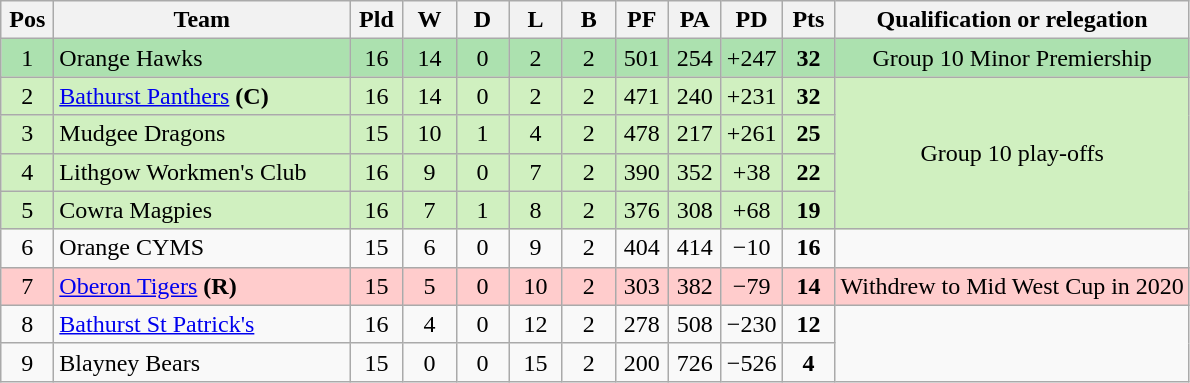<table class="wikitable" style="text-align:center;">
<tr>
<th scope="col" width=28><abbr>Pos</abbr></th>
<th scope="col" width=190>Team</th>
<th scope="col" width=28><abbr>Pld</abbr></th>
<th scope="col" width=28><abbr>W</abbr></th>
<th scope="col" width=28><abbr>D</abbr></th>
<th scope="col" width=28><abbr>L</abbr></th>
<th scope="col" width=28><abbr>B</abbr></th>
<th scope="col" width=28><abbr>PF</abbr></th>
<th scope="col" width=28><abbr>PA</abbr></th>
<th scope="col" width=28><abbr>PD</abbr></th>
<th scope="col" width=28><abbr>Pts</abbr></th>
<th scope="col">Qualification or relegation</th>
</tr>
<tr>
<th scope="row" style="text-align: center;font-weight: normal;background-color:#ACE1AF;">1</th>
<td style="text-align: left; white-space:nowrap;font-weight: normal;background-color:#ACE1AF;">Orange Hawks</td>
<td style="font-weight: normal;background-color:#ACE1AF;">16</td>
<td style="font-weight: normal;background-color:#ACE1AF;">14</td>
<td style="font-weight: normal;background-color:#ACE1AF;">0</td>
<td style="font-weight: normal;background-color:#ACE1AF;">2</td>
<td style="font-weight: normal;background-color:#ACE1AF;">2</td>
<td style="font-weight: normal;background-color:#ACE1AF;">501</td>
<td style="font-weight: normal;background-color:#ACE1AF;">254</td>
<td style="font-weight: normal;background-color:#ACE1AF;">+247</td>
<td style="font-weight: bold;background-color:#ACE1AF;">32</td>
<td style="font-weight: normal;background-color:#ACE1AF;" rowspan="1">Group 10 Minor Premiership</td>
</tr>
<tr>
<th scope="row" style="text-align: center;font-weight: normal;background-color:#D0F0C0;">2</th>
<td style="text-align: left; white-space:nowrap;font-weight: normal;background-color:#D0F0C0;"><a href='#'>Bathurst Panthers</a> <strong>(C)</strong></td>
<td style="font-weight: normal;background-color:#D0F0C0;">16</td>
<td style="font-weight: normal;background-color:#D0F0C0;">14</td>
<td style="font-weight: normal;background-color:#D0F0C0;">0</td>
<td style="font-weight: normal;background-color:#D0F0C0;">2</td>
<td style="font-weight: normal;background-color:#D0F0C0;">2</td>
<td style="font-weight: normal;background-color:#D0F0C0;">471</td>
<td style="font-weight: normal;background-color:#D0F0C0;">240</td>
<td style="font-weight: normal;background-color:#D0F0C0;">+231</td>
<td style="font-weight: bold;background-color:#D0F0C0;">32</td>
<td style="font-weight: normal;background-color:#D0F0C0;" rowspan="4">Group 10 play-offs</td>
</tr>
<tr>
<th scope="row" style="text-align: center;font-weight: normal;background-color:#D0F0C0;">3</th>
<td style="text-align: left; white-space:nowrap;font-weight: normal;background-color:#D0F0C0;">Mudgee Dragons</td>
<td style="font-weight: normal;background-color:#D0F0C0;">15</td>
<td style="font-weight: normal;background-color:#D0F0C0;">10</td>
<td style="font-weight: normal;background-color:#D0F0C0;">1</td>
<td style="font-weight: normal;background-color:#D0F0C0;">4</td>
<td style="font-weight: normal;background-color:#D0F0C0;">2</td>
<td style="font-weight: normal;background-color:#D0F0C0;">478</td>
<td style="font-weight: normal;background-color:#D0F0C0;">217</td>
<td style="font-weight: normal;background-color:#D0F0C0;">+261</td>
<td style="font-weight: bold;background-color:#D0F0C0;">25</td>
</tr>
<tr>
<th scope="row" style="text-align: center;font-weight: normal;background-color:#D0F0C0;">4</th>
<td style="text-align: left; white-space:nowrap;font-weight: normal;background-color:#D0F0C0;">Lithgow Workmen's Club</td>
<td style="font-weight: normal;background-color:#D0F0C0;">16</td>
<td style="font-weight: normal;background-color:#D0F0C0;">9</td>
<td style="font-weight: normal;background-color:#D0F0C0;">0</td>
<td style="font-weight: normal;background-color:#D0F0C0;">7</td>
<td style="font-weight: normal;background-color:#D0F0C0;">2</td>
<td style="font-weight: normal;background-color:#D0F0C0;">390</td>
<td style="font-weight: normal;background-color:#D0F0C0;">352</td>
<td style="font-weight: normal;background-color:#D0F0C0;">+38</td>
<td style="font-weight: bold;background-color:#D0F0C0;">22</td>
</tr>
<tr>
<th scope="row" style="text-align: center;font-weight: normal;background-color:#D0F0C0;">5</th>
<td style="text-align: left; white-space:nowrap;font-weight: normal;background-color:#D0F0C0;">Cowra Magpies</td>
<td style="font-weight: normal;background-color:#D0F0C0;">16</td>
<td style="font-weight: normal;background-color:#D0F0C0;">7</td>
<td style="font-weight: normal;background-color:#D0F0C0;">1</td>
<td style="font-weight: normal;background-color:#D0F0C0;">8</td>
<td style="font-weight: normal;background-color:#D0F0C0;">2</td>
<td style="font-weight: normal;background-color:#D0F0C0;">376</td>
<td style="font-weight: normal;background-color:#D0F0C0;">308</td>
<td style="font-weight: normal;background-color:#D0F0C0;">+68</td>
<td style="font-weight: bold;background-color:#D0F0C0;">19</td>
</tr>
<tr>
<th scope="row" style="text-align: center;font-weight: normal;background-color:transparent;">6</th>
<td style="text-align: left; white-space:nowrap;font-weight: normal;background-color:transparent;">Orange CYMS</td>
<td style="font-weight: normal;background-color:transparent;">15</td>
<td style="font-weight: normal;background-color:transparent;">6</td>
<td style="font-weight: normal;background-color:transparent;">0</td>
<td style="font-weight: normal;background-color:transparent;">9</td>
<td style="font-weight: normal;background-color:transparent;">2</td>
<td style="font-weight: normal;background-color:transparent;">404</td>
<td style="font-weight: normal;background-color:transparent;">414</td>
<td style="font-weight: normal;background-color:transparent;">−10</td>
<td style="font-weight: bold;background-color:transparent;">16</td>
</tr>
<tr>
<th scope="row" style="text-align: center;font-weight: normal;background-color:#FFCCCC;">7</th>
<td style="text-align: left; white-space:nowrap;font-weight: normal;background-color:#FFCCCC;"><a href='#'>Oberon Tigers</a> <strong>(R)</strong></td>
<td style="font-weight: normal;background-color:#FFCCCC;">15</td>
<td style="font-weight: normal;background-color:#FFCCCC;">5</td>
<td style="font-weight: normal;background-color:#FFCCCC;">0</td>
<td style="font-weight: normal;background-color:#FFCCCC;">10</td>
<td style="font-weight: normal;background-color:#FFCCCC;">2</td>
<td style="font-weight: normal;background-color:#FFCCCC;">303</td>
<td style="font-weight: normal;background-color:#FFCCCC;">382</td>
<td style="font-weight: normal;background-color:#FFCCCC;">−79</td>
<td style="font-weight: bold;background-color:#FFCCCC;">14</td>
<td style="font-weight: normal;background-color:#FFCCCC;" rowspan="1">Withdrew to Mid West Cup in 2020</td>
</tr>
<tr>
<th scope="row" style="text-align: center;font-weight: normal;background-color:transparent;">8</th>
<td style="text-align: left; white-space:nowrap;font-weight: normal;background-color:transparent;"><a href='#'>Bathurst St Patrick's</a></td>
<td style="font-weight: normal;background-color:transparent;">16</td>
<td style="font-weight: normal;background-color:transparent;">4</td>
<td style="font-weight: normal;background-color:transparent;">0</td>
<td style="font-weight: normal;background-color:transparent;">12</td>
<td style="font-weight: normal;background-color:transparent;">2</td>
<td style="font-weight: normal;background-color:transparent;">278</td>
<td style="font-weight: normal;background-color:transparent;">508</td>
<td style="font-weight: normal;background-color:transparent;">−230</td>
<td style="font-weight: bold;background-color:transparent;">12</td>
</tr>
<tr>
<th scope="row" style="text-align: center;font-weight: normal;background-color:transparent;">9</th>
<td style="text-align: left; white-space:nowrap;font-weight: normal;background-color:transparent;">Blayney Bears</td>
<td style="font-weight: normal;background-color:transparent;">15</td>
<td style="font-weight: normal;background-color:transparent;">0</td>
<td style="font-weight: normal;background-color:transparent;">0</td>
<td style="font-weight: normal;background-color:transparent;">15</td>
<td style="font-weight: normal;background-color:transparent;">2</td>
<td style="font-weight: normal;background-color:transparent;">200</td>
<td style="font-weight: normal;background-color:transparent;">726</td>
<td style="font-weight: normal;background-color:transparent;">−526</td>
<td style="font-weight: bold;background-color:transparent;">4</td>
</tr>
</table>
